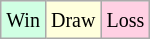<table class="wikitable">
<tr>
<td style="background-color: #d0ffe3;"><small>Win</small></td>
<td style="background-color: #ffffdd;"><small>Draw</small></td>
<td style="background-color: #ffd0e3;"><small>Loss</small></td>
</tr>
</table>
